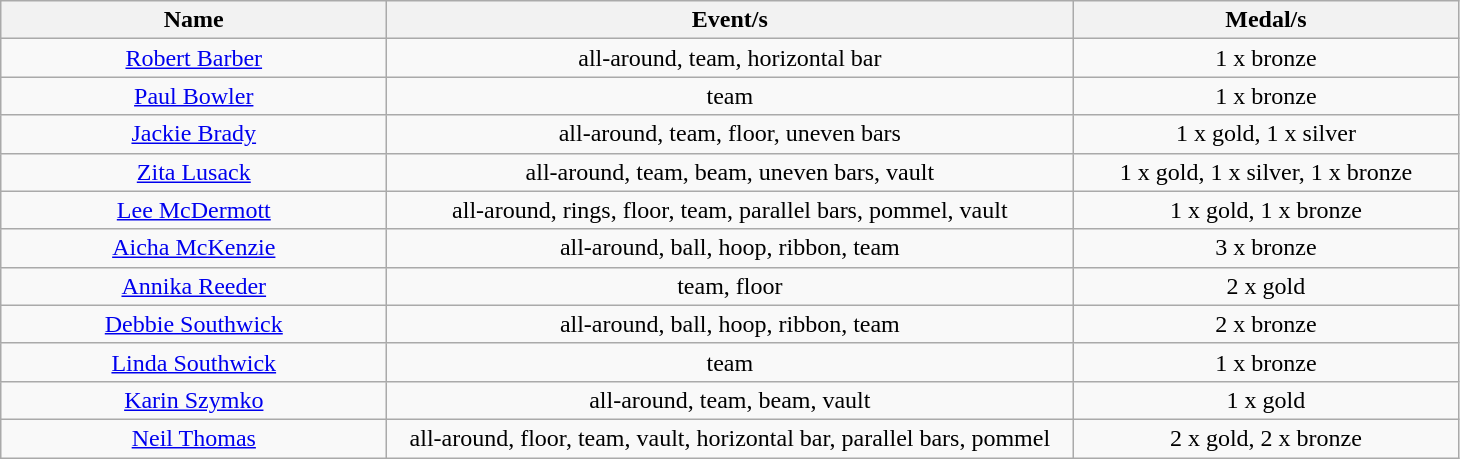<table class="wikitable" style="text-align: center">
<tr>
<th width=250>Name</th>
<th width=450>Event/s</th>
<th width=250>Medal/s</th>
</tr>
<tr>
<td><a href='#'>Robert Barber</a></td>
<td>all-around, team, horizontal bar</td>
<td>1 x bronze</td>
</tr>
<tr>
<td><a href='#'>Paul Bowler</a></td>
<td>team</td>
<td>1 x bronze</td>
</tr>
<tr>
<td><a href='#'>Jackie Brady</a></td>
<td>all-around, team, floor, uneven bars</td>
<td>1 x gold, 1 x silver</td>
</tr>
<tr>
<td><a href='#'>Zita Lusack</a></td>
<td>all-around, team, beam, uneven bars, vault</td>
<td>1 x gold, 1 x silver, 1 x bronze</td>
</tr>
<tr>
<td><a href='#'>Lee McDermott</a></td>
<td>all-around, rings, floor, team, parallel bars, pommel, vault</td>
<td>1 x gold, 1 x bronze</td>
</tr>
<tr>
<td><a href='#'>Aicha McKenzie</a></td>
<td>all-around, ball, hoop, ribbon, team</td>
<td>3 x bronze</td>
</tr>
<tr>
<td><a href='#'>Annika Reeder</a></td>
<td>team, floor</td>
<td>2 x gold</td>
</tr>
<tr>
<td><a href='#'>Debbie Southwick</a></td>
<td>all-around, ball, hoop, ribbon, team</td>
<td>2 x bronze</td>
</tr>
<tr>
<td><a href='#'>Linda Southwick</a></td>
<td>team</td>
<td>1 x bronze</td>
</tr>
<tr>
<td><a href='#'>Karin Szymko</a></td>
<td>all-around, team, beam, vault</td>
<td>1 x gold</td>
</tr>
<tr>
<td><a href='#'>Neil Thomas</a></td>
<td>all-around, floor, team, vault, horizontal bar, parallel bars, pommel</td>
<td>2 x gold, 2 x bronze</td>
</tr>
</table>
